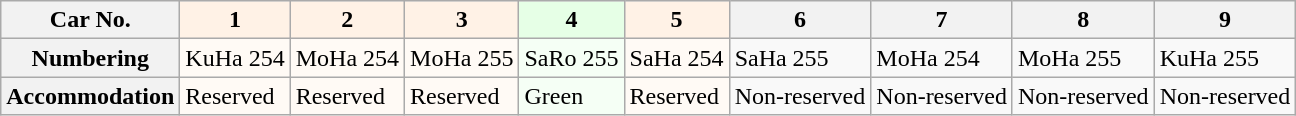<table class="wikitable">
<tr>
<th>Car No.</th>
<th style="background: #FFF2E6">1</th>
<th style="background: #FFF2E6">2</th>
<th style="background: #FFF2E6">3</th>
<th style="background: #E6FFE6">4</th>
<th style="background: #FFF2E6">5</th>
<th>6</th>
<th>7</th>
<th>8</th>
<th>9</th>
</tr>
<tr>
<th>Numbering</th>
<td style="background: #FFFAF5">KuHa 254</td>
<td style="background: #FFFAF5">MoHa 254</td>
<td style="background: #FFFAF5">MoHa 255</td>
<td style="background: #F5FFF5">SaRo 255</td>
<td style="background: #FFFAF5">SaHa 254</td>
<td>SaHa 255</td>
<td>MoHa 254</td>
<td>MoHa 255</td>
<td>KuHa 255</td>
</tr>
<tr>
<th>Accommodation</th>
<td style="background: #FFFAF5">Reserved</td>
<td style="background: #FFFAF5">Reserved</td>
<td style="background: #FFFAF5">Reserved</td>
<td style="background: #F5FFF5">Green</td>
<td style="background: #FFFAF5">Reserved</td>
<td>Non-reserved</td>
<td>Non-reserved</td>
<td>Non-reserved</td>
<td>Non-reserved</td>
</tr>
</table>
